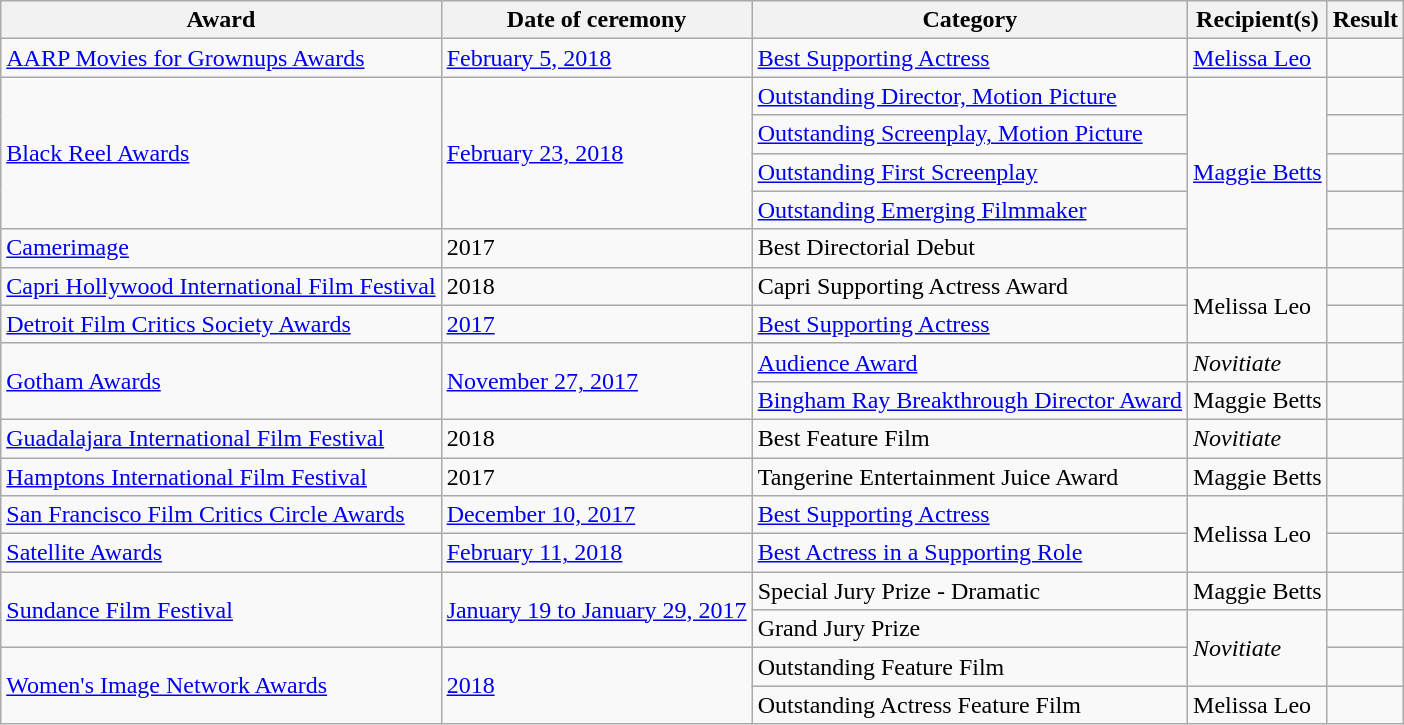<table class="wikitable plainrowheaders sortable">
<tr>
<th scope="col">Award</th>
<th scope="col">Date of ceremony</th>
<th scope="col">Category</th>
<th scope="col">Recipient(s)</th>
<th scope="col">Result</th>
</tr>
<tr>
<td><a href='#'>AARP Movies for Grownups Awards</a></td>
<td><a href='#'>February 5, 2018</a></td>
<td><a href='#'>Best Supporting Actress</a></td>
<td><a href='#'>Melissa Leo</a></td>
<td></td>
</tr>
<tr>
<td rowspan="4"><a href='#'>Black Reel Awards</a></td>
<td rowspan="4"><a href='#'>February 23, 2018</a></td>
<td><a href='#'>Outstanding Director, Motion Picture</a></td>
<td rowspan="5"><a href='#'>Maggie Betts</a></td>
<td></td>
</tr>
<tr>
<td><a href='#'>Outstanding Screenplay, Motion Picture</a></td>
<td></td>
</tr>
<tr>
<td><a href='#'>Outstanding First Screenplay</a></td>
<td></td>
</tr>
<tr>
<td><a href='#'>Outstanding Emerging Filmmaker</a></td>
<td></td>
</tr>
<tr>
<td><a href='#'>Camerimage</a></td>
<td>2017</td>
<td rowspan="1">Best Directorial Debut</td>
<td></td>
</tr>
<tr>
<td><a href='#'>Capri Hollywood International Film Festival</a></td>
<td>2018</td>
<td>Capri Supporting Actress Award</td>
<td rowspan="2">Melissa Leo</td>
<td></td>
</tr>
<tr>
<td><a href='#'>Detroit Film Critics Society Awards</a></td>
<td><a href='#'>2017</a></td>
<td><a href='#'>Best Supporting Actress</a></td>
<td></td>
</tr>
<tr>
<td rowspan="2"><a href='#'>Gotham Awards</a></td>
<td rowspan="2"><a href='#'>November 27, 2017</a></td>
<td rowspan="1"><a href='#'>Audience Award</a></td>
<td><em>Novitiate</em></td>
<td></td>
</tr>
<tr>
<td rowspan="1"><a href='#'>Bingham Ray Breakthrough Director Award</a></td>
<td>Maggie Betts</td>
<td></td>
</tr>
<tr>
<td><a href='#'>Guadalajara International Film Festival</a></td>
<td>2018</td>
<td>Best Feature Film</td>
<td><em>Novitiate</em></td>
<td></td>
</tr>
<tr>
<td><a href='#'>Hamptons International Film Festival</a></td>
<td>2017</td>
<td rowspan="1">Tangerine Entertainment Juice Award</td>
<td>Maggie Betts</td>
<td></td>
</tr>
<tr>
<td><a href='#'>San Francisco Film Critics Circle Awards</a></td>
<td><a href='#'>December 10, 2017</a></td>
<td><a href='#'>Best Supporting Actress</a></td>
<td rowspan="2">Melissa Leo</td>
<td></td>
</tr>
<tr>
<td><a href='#'>Satellite Awards</a></td>
<td><a href='#'>February 11, 2018</a></td>
<td><a href='#'>Best Actress in a Supporting Role</a></td>
<td></td>
</tr>
<tr>
<td rowspan="2"><a href='#'>Sundance Film Festival</a></td>
<td rowspan="2"><a href='#'>January 19 to January 29, 2017</a></td>
<td rowspan="1">Special Jury Prize - Dramatic</td>
<td>Maggie Betts</td>
<td></td>
</tr>
<tr>
<td rowspan="1">Grand Jury Prize</td>
<td rowspan="2"><em>Novitiate</em></td>
<td></td>
</tr>
<tr>
<td rowspan="2"><a href='#'>Women's Image Network Awards</a></td>
<td rowspan="2"><a href='#'>2018</a></td>
<td>Outstanding Feature Film</td>
<td></td>
</tr>
<tr>
<td>Outstanding Actress Feature Film</td>
<td>Melissa Leo</td>
<td></td>
</tr>
</table>
